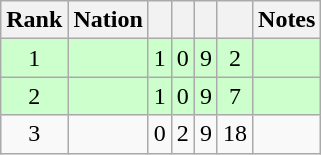<table class="wikitable sortable" style="text-align: center;">
<tr>
<th>Rank</th>
<th>Nation</th>
<th></th>
<th></th>
<th></th>
<th></th>
<th>Notes</th>
</tr>
<tr style="background:#cfc;">
<td>1</td>
<td align=left></td>
<td>1</td>
<td>0</td>
<td>9</td>
<td>2</td>
<td></td>
</tr>
<tr style="background:#cfc;">
<td>2</td>
<td align=left></td>
<td>1</td>
<td>0</td>
<td>9</td>
<td>7</td>
<td></td>
</tr>
<tr>
<td>3</td>
<td align=left></td>
<td>0</td>
<td>2</td>
<td>9</td>
<td>18</td>
<td></td>
</tr>
</table>
